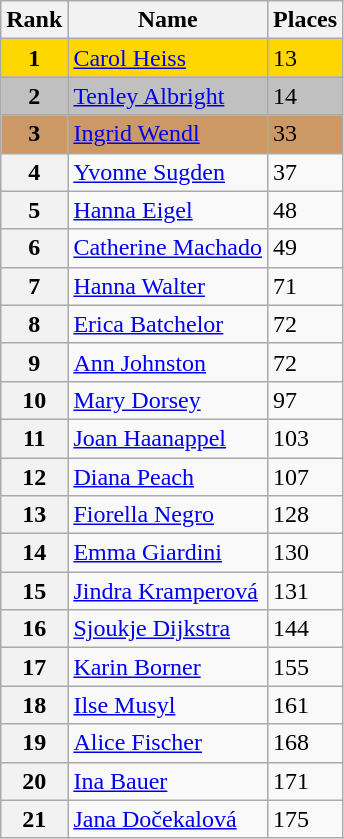<table class="wikitable">
<tr>
<th>Rank</th>
<th>Name</th>
<th>Places</th>
</tr>
<tr bgcolor=gold>
<td align=center><strong>1</strong></td>
<td> <a href='#'>Carol Heiss</a></td>
<td>13</td>
</tr>
<tr bgcolor=silver>
<td align=center><strong>2</strong></td>
<td> <a href='#'>Tenley Albright</a></td>
<td>14</td>
</tr>
<tr bgcolor=cc9966>
<td align=center><strong>3</strong></td>
<td> <a href='#'>Ingrid Wendl</a></td>
<td>33</td>
</tr>
<tr>
<th>4</th>
<td> <a href='#'>Yvonne Sugden</a></td>
<td>37</td>
</tr>
<tr>
<th>5</th>
<td> <a href='#'>Hanna Eigel</a></td>
<td>48</td>
</tr>
<tr>
<th>6</th>
<td> <a href='#'>Catherine Machado</a></td>
<td>49</td>
</tr>
<tr>
<th>7</th>
<td> <a href='#'>Hanna Walter</a></td>
<td>71</td>
</tr>
<tr>
<th>8</th>
<td> <a href='#'>Erica Batchelor</a></td>
<td>72</td>
</tr>
<tr>
<th>9</th>
<td> <a href='#'>Ann Johnston</a></td>
<td>72</td>
</tr>
<tr>
<th>10</th>
<td> <a href='#'>Mary Dorsey</a></td>
<td>97</td>
</tr>
<tr>
<th>11</th>
<td> <a href='#'>Joan Haanappel</a></td>
<td>103</td>
</tr>
<tr>
<th>12</th>
<td> <a href='#'>Diana Peach</a></td>
<td>107</td>
</tr>
<tr>
<th>13</th>
<td> <a href='#'>Fiorella Negro</a></td>
<td>128</td>
</tr>
<tr>
<th>14</th>
<td> <a href='#'>Emma Giardini</a></td>
<td>130</td>
</tr>
<tr>
<th>15</th>
<td> <a href='#'>Jindra Kramperová</a></td>
<td>131</td>
</tr>
<tr>
<th>16</th>
<td> <a href='#'>Sjoukje Dijkstra</a></td>
<td>144</td>
</tr>
<tr>
<th>17</th>
<td> <a href='#'>Karin Borner</a></td>
<td>155</td>
</tr>
<tr>
<th>18</th>
<td> <a href='#'>Ilse Musyl</a></td>
<td>161</td>
</tr>
<tr>
<th>19</th>
<td> <a href='#'>Alice Fischer</a></td>
<td>168</td>
</tr>
<tr>
<th>20</th>
<td> <a href='#'>Ina Bauer</a></td>
<td>171</td>
</tr>
<tr>
<th>21</th>
<td> <a href='#'>Jana Dočekalová</a></td>
<td>175</td>
</tr>
</table>
